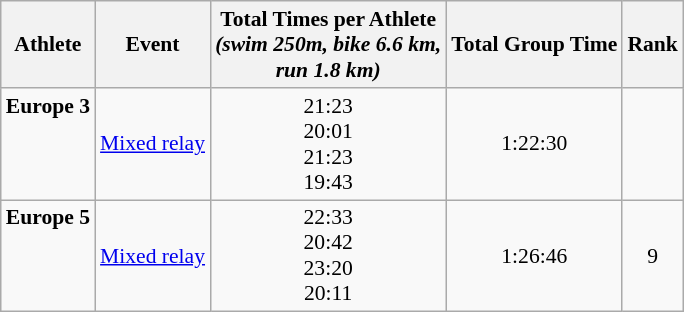<table class="wikitable" style="font-size:90%;">
<tr>
<th>Athlete</th>
<th>Event</th>
<th>Total Times per Athlete <br> <em>(swim 250m, bike 6.6 km, <br> run 1.8 km)</em></th>
<th>Total Group Time</th>
<th>Rank</th>
</tr>
<tr align=center>
<td align=left><strong>Europe 3</strong><br><br><br><br></td>
<td align=left><a href='#'>Mixed relay</a></td>
<td>21:23<br>20:01<br>21:23<br>19:43</td>
<td>1:22:30</td>
<td></td>
</tr>
<tr align=center>
<td align=left><strong>Europe 5</strong><br><br><br><br></td>
<td align=left><a href='#'>Mixed relay</a></td>
<td>22:33<br>20:42<br>23:20<br>20:11</td>
<td>1:26:46</td>
<td>9</td>
</tr>
</table>
